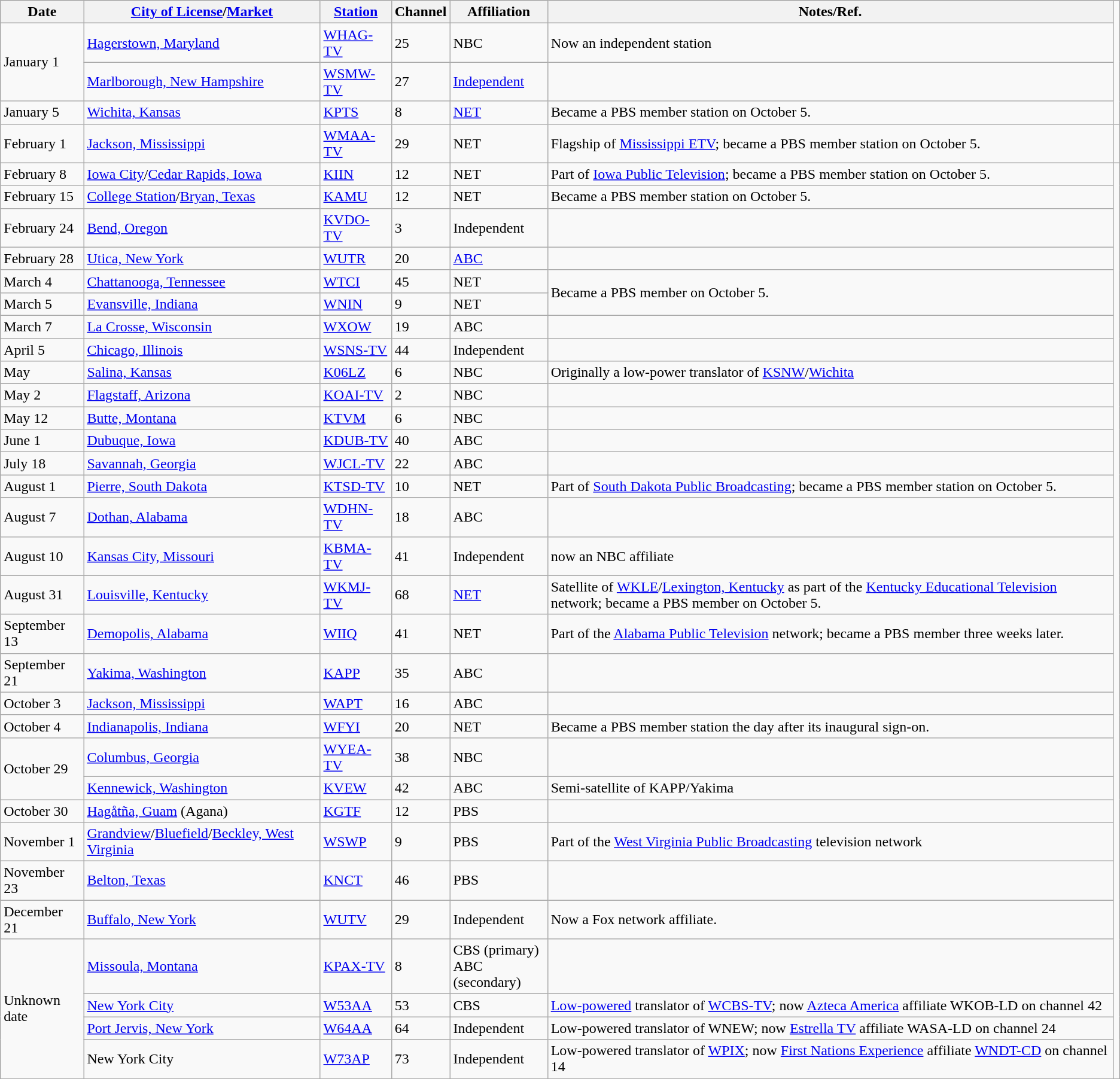<table class="wikitable sortable">
<tr>
<th>Date</th>
<th><a href='#'>City of License</a>/<a href='#'>Market</a></th>
<th><a href='#'>Station</a></th>
<th>Channel</th>
<th>Affiliation</th>
<th>Notes/Ref.</th>
</tr>
<tr>
<td rowspan=2>January 1</td>
<td><a href='#'>Hagerstown, Maryland</a></td>
<td><a href='#'>WHAG-TV</a></td>
<td>25</td>
<td>NBC</td>
<td>Now an independent station</td>
</tr>
<tr>
<td><a href='#'>Marlborough, New Hampshire</a> <br> </td>
<td><a href='#'>WSMW-TV</a></td>
<td>27</td>
<td><a href='#'>Independent</a></td>
<td></td>
</tr>
<tr>
<td>January 5</td>
<td><a href='#'>Wichita, Kansas</a></td>
<td><a href='#'>KPTS</a></td>
<td>8</td>
<td><a href='#'>NET</a></td>
<td>Became a PBS member station on October 5.</td>
</tr>
<tr>
<td>February 1</td>
<td><a href='#'>Jackson, Mississippi</a></td>
<td><a href='#'>WMAA-TV</a></td>
<td>29</td>
<td>NET</td>
<td>Flagship of <a href='#'>Mississippi ETV</a>; became a PBS member station on October 5.</td>
<td></td>
</tr>
<tr>
<td>February 8</td>
<td><a href='#'>Iowa City</a>/<a href='#'>Cedar Rapids, Iowa</a></td>
<td><a href='#'>KIIN</a></td>
<td>12</td>
<td>NET</td>
<td>Part of <a href='#'>Iowa Public Television</a>; became a PBS member station on October 5.</td>
</tr>
<tr>
<td>February 15</td>
<td><a href='#'>College Station</a>/<a href='#'>Bryan, Texas</a></td>
<td><a href='#'>KAMU</a></td>
<td>12</td>
<td>NET</td>
<td>Became a PBS member station on October 5.</td>
</tr>
<tr>
<td>February 24</td>
<td><a href='#'>Bend, Oregon</a></td>
<td><a href='#'>KVDO-TV</a></td>
<td>3</td>
<td>Independent</td>
<td></td>
</tr>
<tr>
<td>February 28</td>
<td><a href='#'>Utica, New York</a></td>
<td><a href='#'>WUTR</a></td>
<td>20</td>
<td><a href='#'>ABC</a></td>
<td></td>
</tr>
<tr>
<td>March 4</td>
<td><a href='#'>Chattanooga, Tennessee</a></td>
<td><a href='#'>WTCI</a></td>
<td>45</td>
<td>NET</td>
<td rowspan=2>Became a PBS member on October 5.</td>
</tr>
<tr>
<td>March 5</td>
<td><a href='#'>Evansville, Indiana</a></td>
<td><a href='#'>WNIN</a></td>
<td>9</td>
<td>NET</td>
</tr>
<tr>
<td>March 7</td>
<td><a href='#'>La Crosse, Wisconsin</a></td>
<td><a href='#'>WXOW</a></td>
<td>19</td>
<td>ABC</td>
<td></td>
</tr>
<tr>
<td>April 5</td>
<td><a href='#'>Chicago, Illinois</a></td>
<td><a href='#'>WSNS-TV</a></td>
<td>44</td>
<td>Independent</td>
<td></td>
</tr>
<tr>
<td>May</td>
<td><a href='#'>Salina, Kansas</a></td>
<td><a href='#'>K06LZ</a></td>
<td>6</td>
<td>NBC</td>
<td>Originally a low-power translator of <a href='#'>KSNW</a>/<a href='#'>Wichita</a></td>
</tr>
<tr>
<td>May 2</td>
<td><a href='#'>Flagstaff, Arizona</a></td>
<td><a href='#'>KOAI-TV</a></td>
<td>2</td>
<td>NBC</td>
<td></td>
</tr>
<tr>
<td>May 12</td>
<td><a href='#'>Butte, Montana</a></td>
<td><a href='#'>KTVM</a></td>
<td>6</td>
<td>NBC</td>
<td></td>
</tr>
<tr>
<td>June 1</td>
<td><a href='#'>Dubuque, Iowa</a></td>
<td><a href='#'>KDUB-TV</a></td>
<td>40</td>
<td>ABC</td>
<td></td>
</tr>
<tr>
<td>July 18</td>
<td><a href='#'>Savannah, Georgia</a></td>
<td><a href='#'>WJCL-TV</a></td>
<td>22</td>
<td>ABC</td>
<td></td>
</tr>
<tr>
<td>August 1</td>
<td><a href='#'>Pierre, South Dakota</a></td>
<td><a href='#'>KTSD-TV</a></td>
<td>10</td>
<td>NET</td>
<td>Part of <a href='#'>South Dakota Public Broadcasting</a>; became a PBS member station on October 5.</td>
</tr>
<tr>
<td>August 7</td>
<td><a href='#'>Dothan, Alabama</a></td>
<td><a href='#'>WDHN-TV</a></td>
<td>18</td>
<td>ABC</td>
<td></td>
</tr>
<tr>
<td>August 10</td>
<td><a href='#'>Kansas City, Missouri</a></td>
<td><a href='#'>KBMA-TV</a></td>
<td>41</td>
<td>Independent</td>
<td>now an NBC affiliate</td>
</tr>
<tr>
<td>August 31</td>
<td><a href='#'>Louisville, Kentucky</a></td>
<td><a href='#'>WKMJ-TV</a></td>
<td>68</td>
<td><a href='#'>NET</a></td>
<td>Satellite of <a href='#'>WKLE</a>/<a href='#'>Lexington, Kentucky</a> as part of the <a href='#'>Kentucky Educational Television</a> network; became a PBS member on October 5.</td>
</tr>
<tr>
<td>September 13</td>
<td><a href='#'>Demopolis, Alabama</a></td>
<td><a href='#'>WIIQ</a></td>
<td>41</td>
<td>NET</td>
<td>Part of the <a href='#'>Alabama Public Television</a> network; became a PBS member three weeks later.</td>
</tr>
<tr>
<td>September 21</td>
<td><a href='#'>Yakima, Washington</a></td>
<td><a href='#'>KAPP</a></td>
<td>35</td>
<td>ABC</td>
<td></td>
</tr>
<tr>
<td>October 3</td>
<td><a href='#'>Jackson, Mississippi</a></td>
<td><a href='#'>WAPT</a></td>
<td>16</td>
<td>ABC</td>
<td></td>
</tr>
<tr>
<td>October 4</td>
<td><a href='#'>Indianapolis, Indiana</a></td>
<td><a href='#'>WFYI</a></td>
<td>20</td>
<td>NET</td>
<td>Became a PBS member station the day after its inaugural sign-on.</td>
</tr>
<tr>
<td rowspan=2>October 29</td>
<td><a href='#'>Columbus, Georgia</a> </td>
<td><a href='#'>WYEA-TV</a></td>
<td>38</td>
<td>NBC</td>
<td></td>
</tr>
<tr>
<td><a href='#'>Kennewick, Washington</a></td>
<td><a href='#'>KVEW</a></td>
<td>42</td>
<td>ABC</td>
<td>Semi-satellite of KAPP/Yakima</td>
</tr>
<tr>
<td>October 30</td>
<td><a href='#'>Hagåtña, Guam</a> (Agana)</td>
<td><a href='#'>KGTF</a></td>
<td>12</td>
<td>PBS</td>
<td></td>
</tr>
<tr>
<td>November 1</td>
<td><a href='#'>Grandview</a>/<a href='#'>Bluefield</a>/<a href='#'>Beckley, West Virginia</a></td>
<td><a href='#'>WSWP</a></td>
<td>9</td>
<td>PBS</td>
<td>Part of the <a href='#'>West Virginia Public Broadcasting</a> television network</td>
</tr>
<tr>
<td>November 23</td>
<td><a href='#'>Belton, Texas</a></td>
<td><a href='#'>KNCT</a></td>
<td>46</td>
<td>PBS</td>
<td></td>
</tr>
<tr>
<td>December 21</td>
<td><a href='#'>Buffalo, New York</a></td>
<td><a href='#'>WUTV</a></td>
<td>29</td>
<td>Independent</td>
<td>Now a Fox network affiliate.</td>
</tr>
<tr>
<td rowspan=7>Unknown date</td>
<td><a href='#'>Missoula, Montana</a></td>
<td><a href='#'>KPAX-TV</a></td>
<td>8</td>
<td>CBS (primary) <br> ABC (secondary)</td>
<td></td>
</tr>
<tr>
<td><a href='#'>New York City</a></td>
<td><a href='#'>W53AA</a></td>
<td>53</td>
<td>CBS</td>
<td><a href='#'>Low-powered</a> translator of <a href='#'>WCBS-TV</a>; now <a href='#'>Azteca America</a> affiliate WKOB-LD on channel 42</td>
</tr>
<tr>
<td><a href='#'>Port Jervis, New York</a></td>
<td><a href='#'>W64AA</a></td>
<td>64</td>
<td>Independent</td>
<td>Low-powered translator of WNEW; now <a href='#'>Estrella TV</a> affiliate WASA-LD on channel 24</td>
</tr>
<tr>
<td>New York City</td>
<td><a href='#'>W73AP</a></td>
<td>73</td>
<td>Independent</td>
<td>Low-powered translator of <a href='#'>WPIX</a>; now <a href='#'>First Nations Experience</a> affiliate <a href='#'>WNDT-CD</a> on channel 14</td>
</tr>
<tr>
</tr>
</table>
